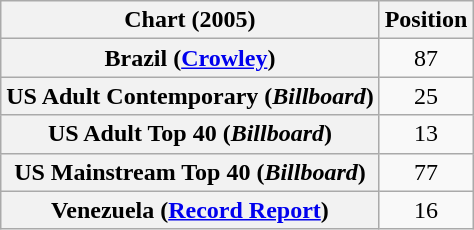<table class="wikitable sortable plainrowheaders" style="text-align:center">
<tr>
<th scope="col">Chart (2005)</th>
<th scope="col">Position</th>
</tr>
<tr>
<th scope="row">Brazil (<a href='#'>Crowley</a>)</th>
<td>87</td>
</tr>
<tr>
<th scope="row">US Adult Contemporary (<em>Billboard</em>)</th>
<td>25</td>
</tr>
<tr>
<th scope="row">US Adult Top 40 (<em>Billboard</em>)</th>
<td>13</td>
</tr>
<tr>
<th scope="row">US Mainstream Top 40 (<em>Billboard</em>)</th>
<td>77</td>
</tr>
<tr>
<th scope="row">Venezuela (<a href='#'>Record Report</a>)</th>
<td>16</td>
</tr>
</table>
